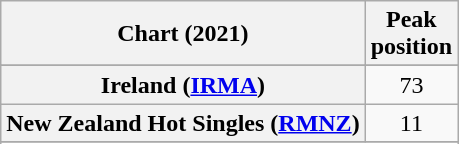<table class="wikitable sortable plainrowheaders" style="text-align:center">
<tr>
<th scope="col">Chart (2021)</th>
<th scope="col">Peak<br>position</th>
</tr>
<tr>
</tr>
<tr>
</tr>
<tr>
<th scope="row">Ireland (<a href='#'>IRMA</a>)</th>
<td>73</td>
</tr>
<tr>
<th scope="row">New Zealand Hot Singles (<a href='#'>RMNZ</a>)</th>
<td>11</td>
</tr>
<tr>
</tr>
<tr>
</tr>
<tr>
</tr>
<tr>
</tr>
</table>
